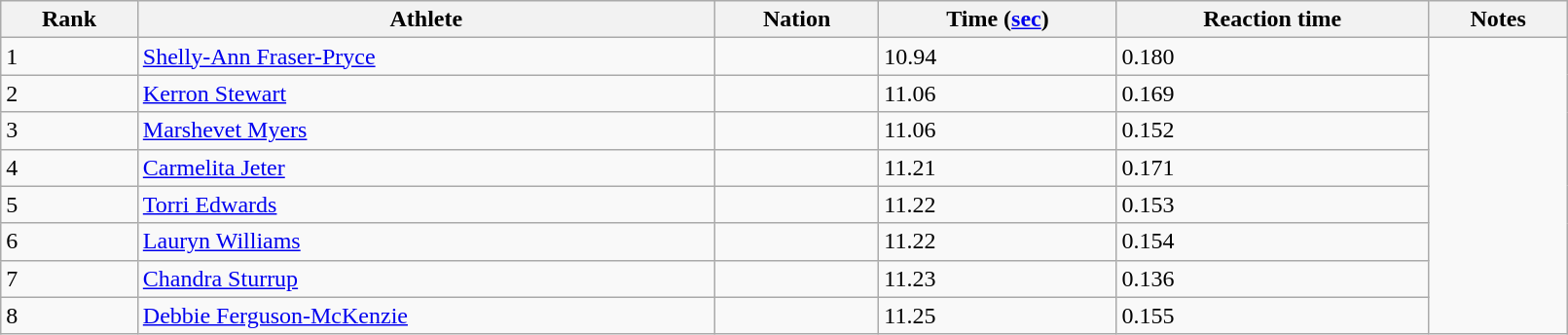<table class="wikitable" style="text=align:center;" width=85%>
<tr>
<th>Rank</th>
<th>Athlete</th>
<th>Nation</th>
<th>Time (<a href='#'>sec</a>)</th>
<th>Reaction time</th>
<th>Notes</th>
</tr>
<tr>
<td>1</td>
<td><a href='#'>Shelly-Ann Fraser-Pryce</a></td>
<td></td>
<td>10.94</td>
<td>0.180</td>
</tr>
<tr>
<td>2</td>
<td><a href='#'>Kerron Stewart</a></td>
<td></td>
<td>11.06</td>
<td>0.169</td>
</tr>
<tr>
<td>3</td>
<td><a href='#'>Marshevet Myers</a></td>
<td></td>
<td>11.06</td>
<td>0.152</td>
</tr>
<tr>
<td>4</td>
<td><a href='#'>Carmelita Jeter</a></td>
<td></td>
<td>11.21</td>
<td>0.171</td>
</tr>
<tr>
<td>5</td>
<td><a href='#'>Torri Edwards</a></td>
<td></td>
<td>11.22</td>
<td>0.153</td>
</tr>
<tr>
<td>6</td>
<td><a href='#'>Lauryn Williams</a></td>
<td></td>
<td>11.22</td>
<td>0.154</td>
</tr>
<tr>
<td>7</td>
<td><a href='#'>Chandra Sturrup</a></td>
<td></td>
<td>11.23</td>
<td>0.136</td>
</tr>
<tr>
<td>8</td>
<td><a href='#'>Debbie Ferguson-McKenzie</a></td>
<td></td>
<td>11.25</td>
<td>0.155</td>
</tr>
</table>
